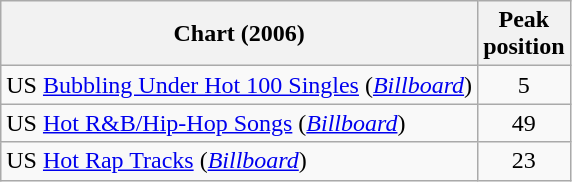<table class="wikitable">
<tr>
<th align="left">Chart (2006)</th>
<th align="left">Peak<br>position</th>
</tr>
<tr>
<td align="left">US <a href='#'>Bubbling Under Hot 100 Singles</a> (<a href='#'><em>Billboard</em></a>)</td>
<td align="center">5</td>
</tr>
<tr>
<td align="left">US <a href='#'>Hot R&B/Hip-Hop Songs</a> (<a href='#'><em>Billboard</em></a>)</td>
<td align="center">49</td>
</tr>
<tr>
<td align="left">US <a href='#'>Hot Rap Tracks</a> (<a href='#'><em>Billboard</em></a>)</td>
<td align="center">23</td>
</tr>
</table>
